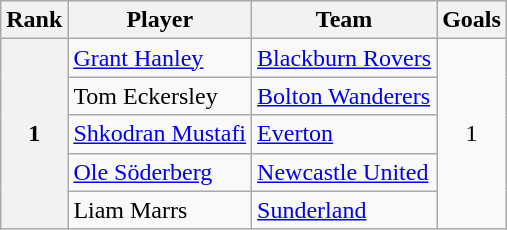<table class="wikitable" style="text-align:center">
<tr>
<th>Rank</th>
<th>Player</th>
<th>Team</th>
<th>Goals</th>
</tr>
<tr>
<th rowspan="5">1</th>
<td align="left"> <a href='#'>Grant Hanley</a></td>
<td align="left"><a href='#'>Blackburn Rovers</a></td>
<td rowspan="5">1</td>
</tr>
<tr>
<td align="left"> Tom Eckersley</td>
<td align="left"><a href='#'>Bolton Wanderers</a></td>
</tr>
<tr>
<td align="left"> <a href='#'>Shkodran Mustafi</a></td>
<td align="left"><a href='#'>Everton</a></td>
</tr>
<tr>
<td align="left"> <a href='#'>Ole Söderberg</a></td>
<td align="left"><a href='#'>Newcastle United</a></td>
</tr>
<tr>
<td align="left"> Liam Marrs</td>
<td align="left"><a href='#'>Sunderland</a></td>
</tr>
</table>
